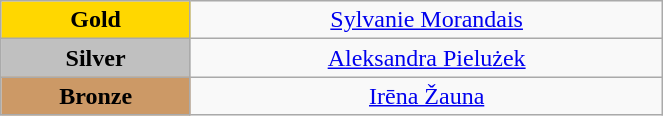<table class="wikitable" style="text-align:center; " width="35%">
<tr>
<td bgcolor="gold"><strong>Gold</strong></td>
<td><a href='#'>Sylvanie Morandais</a><br>  <small><em></em></small></td>
</tr>
<tr>
<td bgcolor="silver"><strong>Silver</strong></td>
<td><a href='#'>Aleksandra Pielużek</a><br>  <small><em></em></small></td>
</tr>
<tr>
<td bgcolor="CC9966"><strong>Bronze</strong></td>
<td><a href='#'>Irēna Žauna</a><br>  <small><em></em></small></td>
</tr>
</table>
